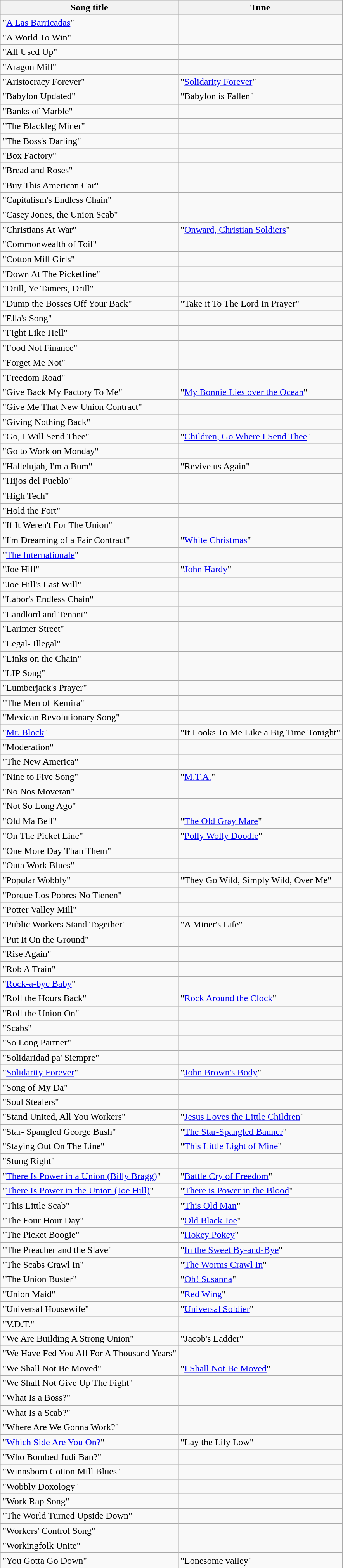<table class="wikitable">
<tr>
<th>Song title</th>
<th>Tune</th>
</tr>
<tr>
<td>"<a href='#'>A Las Barricadas</a>"</td>
<td></td>
</tr>
<tr>
<td>"A World To Win"</td>
<td></td>
</tr>
<tr>
<td>"All Used Up"</td>
<td></td>
</tr>
<tr>
<td>"Aragon Mill"</td>
<td></td>
</tr>
<tr>
<td>"Aristocracy Forever"</td>
<td>"<a href='#'>Solidarity Forever</a>"</td>
</tr>
<tr>
<td>"Babylon Updated"</td>
<td>"Babylon is Fallen"</td>
</tr>
<tr>
<td>"Banks of Marble"</td>
<td></td>
</tr>
<tr>
<td>"The Blackleg Miner"</td>
<td></td>
</tr>
<tr>
<td>"The Boss's Darling"</td>
<td></td>
</tr>
<tr>
<td>"Box Factory"</td>
<td></td>
</tr>
<tr>
<td>"Bread and Roses"</td>
<td></td>
</tr>
<tr>
<td>"Buy This American Car"</td>
<td></td>
</tr>
<tr>
<td>"Capitalism's Endless Chain"</td>
<td></td>
</tr>
<tr>
<td>"Casey Jones, the Union Scab"</td>
<td></td>
</tr>
<tr>
<td>"Christians At War"</td>
<td>"<a href='#'>Onward, Christian Soldiers</a>"</td>
</tr>
<tr>
<td>"Commonwealth of Toil"</td>
<td></td>
</tr>
<tr>
<td>"Cotton Mill Girls"</td>
<td></td>
</tr>
<tr>
<td>"Down At The Picketline"</td>
<td></td>
</tr>
<tr>
<td>"Drill, Ye Tamers, Drill"</td>
<td></td>
</tr>
<tr>
<td>"Dump the Bosses Off Your Back"</td>
<td>"Take it To The Lord In Prayer"</td>
</tr>
<tr>
<td>"Ella's Song"</td>
<td></td>
</tr>
<tr>
<td>"Fight Like Hell"</td>
<td></td>
</tr>
<tr>
<td>"Food Not Finance"</td>
<td></td>
</tr>
<tr>
<td>"Forget Me Not"</td>
<td></td>
</tr>
<tr>
<td>"Freedom Road"</td>
<td></td>
</tr>
<tr>
<td>"Give Back My Factory To Me"</td>
<td>"<a href='#'>My Bonnie Lies over the Ocean</a>"</td>
</tr>
<tr>
<td>"Give Me That New Union Contract"</td>
<td></td>
</tr>
<tr>
<td>"Giving Nothing Back"</td>
<td></td>
</tr>
<tr>
<td>"Go, I Will Send Thee"</td>
<td>"<a href='#'>Children, Go Where I Send Thee</a>"</td>
</tr>
<tr>
<td>"Go to Work on Monday"</td>
<td></td>
</tr>
<tr>
<td>"Hallelujah, I'm a Bum"</td>
<td>"Revive us Again"</td>
</tr>
<tr>
<td>"Hijos del Pueblo"</td>
<td></td>
</tr>
<tr>
<td>"High Tech"</td>
<td></td>
</tr>
<tr>
<td>"Hold the Fort"</td>
<td></td>
</tr>
<tr>
<td>"If It Weren't For The Union"</td>
<td></td>
</tr>
<tr>
<td>"I'm Dreaming of a Fair Contract"</td>
<td>"<a href='#'>White Christmas</a>"</td>
</tr>
<tr>
<td>"<a href='#'>The Internationale</a>"</td>
<td></td>
</tr>
<tr>
<td>"Joe Hill"</td>
<td>"<a href='#'>John Hardy</a>"</td>
</tr>
<tr>
<td>"Joe Hill's Last Will"</td>
<td></td>
</tr>
<tr>
<td>"Labor's Endless Chain"</td>
<td></td>
</tr>
<tr>
<td>"Landlord and Tenant"</td>
<td></td>
</tr>
<tr>
<td>"Larimer Street"</td>
<td></td>
</tr>
<tr>
<td>"Legal- Illegal"</td>
<td></td>
</tr>
<tr>
<td>"Links on the Chain"</td>
<td></td>
</tr>
<tr>
<td>"LIP Song"</td>
<td></td>
</tr>
<tr>
<td>"Lumberjack's Prayer"</td>
<td></td>
</tr>
<tr>
<td>"The Men of Kemira"</td>
<td></td>
</tr>
<tr>
<td>"Mexican Revolutionary Song"</td>
<td></td>
</tr>
<tr>
<td>"<a href='#'>Mr. Block</a>"</td>
<td>"It Looks To Me Like a Big Time Tonight"</td>
</tr>
<tr>
<td>"Moderation"</td>
<td></td>
</tr>
<tr>
<td>"The New America"</td>
<td></td>
</tr>
<tr>
<td>"Nine to Five Song"</td>
<td>"<a href='#'>M.T.A.</a>"</td>
</tr>
<tr>
<td>"No Nos Moveran"</td>
<td></td>
</tr>
<tr>
<td>"Not So Long Ago"</td>
<td></td>
</tr>
<tr>
<td>"Old Ma Bell"</td>
<td>"<a href='#'>The Old Gray Mare</a>"</td>
</tr>
<tr>
<td>"On The Picket Line"</td>
<td>"<a href='#'>Polly Wolly Doodle</a>"</td>
</tr>
<tr>
<td>"One More Day Than Them"</td>
<td></td>
</tr>
<tr>
<td>"Outa Work Blues"</td>
<td></td>
</tr>
<tr>
<td>"Popular Wobbly"</td>
<td>"They Go Wild, Simply Wild, Over Me"</td>
</tr>
<tr>
<td>"Porque Los Pobres No Tienen"</td>
<td></td>
</tr>
<tr>
<td>"Potter Valley Mill"</td>
<td></td>
</tr>
<tr>
<td>"Public Workers Stand Together"</td>
<td>"A Miner's Life"</td>
</tr>
<tr>
<td>"Put It On the Ground"</td>
<td></td>
</tr>
<tr>
<td>"Rise Again"</td>
<td></td>
</tr>
<tr>
<td>"Rob A Train"</td>
<td></td>
</tr>
<tr>
<td>"<a href='#'>Rock-a-bye Baby</a>"</td>
<td></td>
</tr>
<tr>
<td>"Roll the Hours Back"</td>
<td>"<a href='#'>Rock Around the Clock</a>"</td>
</tr>
<tr>
<td>"Roll the Union On"</td>
<td></td>
</tr>
<tr>
<td>"Scabs"</td>
<td></td>
</tr>
<tr>
<td>"So Long Partner"</td>
<td></td>
</tr>
<tr>
<td>"Solidaridad pa' Siempre"</td>
<td></td>
</tr>
<tr>
<td>"<a href='#'>Solidarity Forever</a>"</td>
<td>"<a href='#'>John Brown's Body</a>"</td>
</tr>
<tr>
<td>"Song of My Da"</td>
<td></td>
</tr>
<tr>
<td>"Soul Stealers"</td>
<td></td>
</tr>
<tr>
<td>"Stand United, All You Workers"</td>
<td>"<a href='#'>Jesus Loves the Little Children</a>"</td>
</tr>
<tr>
<td>"Star- Spangled George Bush"</td>
<td>"<a href='#'>The Star-Spangled Banner</a>"</td>
</tr>
<tr>
<td>"Staying Out On The Line"</td>
<td>"<a href='#'>This Little Light of Mine</a>"</td>
</tr>
<tr>
<td>"Stung Right"</td>
<td></td>
</tr>
<tr>
<td>"<a href='#'>There Is Power in a Union (Billy Bragg)</a>"</td>
<td>"<a href='#'>Battle Cry of Freedom</a>"</td>
</tr>
<tr>
<td>"<a href='#'>There Is Power in the Union (Joe Hill)</a>"</td>
<td>"<a href='#'>There is Power in the Blood</a>"</td>
</tr>
<tr>
<td>"This Little Scab"</td>
<td>"<a href='#'>This Old Man</a>"</td>
</tr>
<tr>
<td>"The Four Hour Day"</td>
<td>"<a href='#'>Old Black Joe</a>"</td>
</tr>
<tr>
<td>"The Picket Boogie"</td>
<td>"<a href='#'>Hokey Pokey</a>"</td>
</tr>
<tr>
<td>"The Preacher and the Slave"</td>
<td>"<a href='#'>In the Sweet By-and-Bye</a>"</td>
</tr>
<tr>
<td>"The Scabs Crawl In"</td>
<td>"<a href='#'>The Worms Crawl In</a>"</td>
</tr>
<tr>
<td>"The Union Buster"</td>
<td>"<a href='#'>Oh! Susanna</a>"</td>
</tr>
<tr>
<td>"Union Maid"</td>
<td>"<a href='#'>Red Wing</a>"</td>
</tr>
<tr>
<td>"Universal Housewife"</td>
<td>"<a href='#'>Universal Soldier</a>"</td>
</tr>
<tr>
<td>"V.D.T."</td>
<td></td>
</tr>
<tr>
<td>"We Are Building A Strong Union"</td>
<td>"Jacob's Ladder"</td>
</tr>
<tr>
<td>"We Have Fed You All For A Thousand Years"</td>
<td></td>
</tr>
<tr>
<td>"We Shall Not Be Moved"</td>
<td>"<a href='#'>I Shall Not Be Moved</a>"</td>
</tr>
<tr>
<td>"We Shall Not Give Up The Fight"</td>
<td></td>
</tr>
<tr>
<td>"What Is a Boss?"</td>
<td></td>
</tr>
<tr>
<td>"What Is a Scab?"</td>
<td></td>
</tr>
<tr>
<td>"Where Are We Gonna Work?"</td>
<td></td>
</tr>
<tr>
<td>"<a href='#'>Which Side Are You On?</a>"</td>
<td>"Lay the Lily Low"</td>
</tr>
<tr>
<td>"Who Bombed Judi Ban?"</td>
<td></td>
</tr>
<tr>
<td>"Winnsboro Cotton Mill Blues"</td>
<td></td>
</tr>
<tr>
<td>"Wobbly Doxology"</td>
<td></td>
</tr>
<tr>
<td>"Work Rap Song"</td>
<td></td>
</tr>
<tr>
<td>"The World Turned Upside Down"</td>
<td></td>
</tr>
<tr>
<td>"Workers' Control Song"</td>
<td></td>
</tr>
<tr>
<td>"Workingfolk Unite"</td>
<td></td>
</tr>
<tr>
<td>"You Gotta Go Down"</td>
<td>"Lonesome valley"</td>
</tr>
</table>
